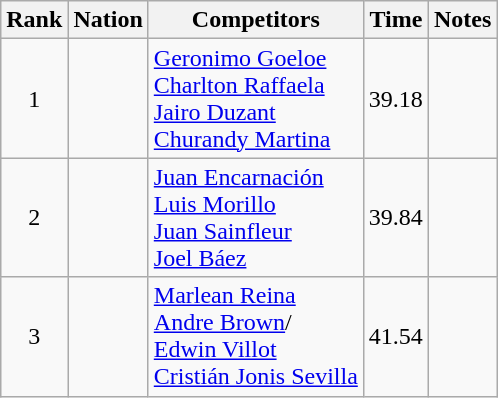<table class="wikitable sortable" style="text-align:center">
<tr>
<th>Rank</th>
<th>Nation</th>
<th>Competitors</th>
<th>Time</th>
<th>Notes</th>
</tr>
<tr>
<td align=center>1</td>
<td align=left></td>
<td align=left><a href='#'>Geronimo Goeloe</a><br><a href='#'>Charlton Raffaela</a><br><a href='#'>Jairo Duzant</a><br><a href='#'>Churandy Martina</a></td>
<td>39.18</td>
<td></td>
</tr>
<tr>
<td align=center>2</td>
<td align=left></td>
<td align=left><a href='#'>Juan Encarnación</a><br><a href='#'>Luis Morillo</a><br><a href='#'>Juan Sainfleur</a><br><a href='#'>Joel Báez</a></td>
<td>39.84</td>
<td></td>
</tr>
<tr>
<td align=center>3</td>
<td align=left></td>
<td align=left><a href='#'>Marlean Reina</a><br><a href='#'>Andre Brown</a>/<br><a href='#'>Edwin Villot</a><br><a href='#'>Cristián Jonis Sevilla</a></td>
<td>41.54</td>
<td></td>
</tr>
</table>
